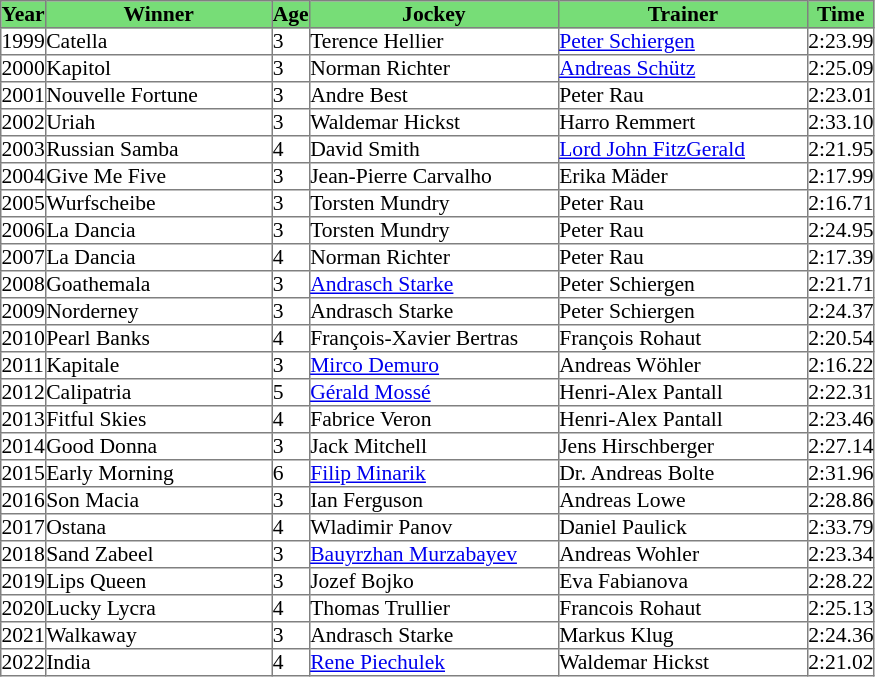<table class = "sortable" | border="1" cellpadding="0" style="border-collapse: collapse; font-size:90%">
<tr bgcolor="#77dd77" align="center">
<th>Year</th>
<th>Winner</th>
<th>Age</th>
<th>Jockey</th>
<th>Trainer</th>
<th>Time</th>
</tr>
<tr>
<td>1999</td>
<td width=150px>Catella</td>
<td>3</td>
<td width=165px>Terence Hellier</td>
<td width=165px><a href='#'>Peter Schiergen</a></td>
<td>2:23.99</td>
</tr>
<tr>
<td>2000</td>
<td>Kapitol</td>
<td>3</td>
<td>Norman Richter</td>
<td><a href='#'>Andreas Schütz</a></td>
<td>2:25.09</td>
</tr>
<tr>
<td>2001</td>
<td>Nouvelle Fortune</td>
<td>3</td>
<td>Andre Best</td>
<td>Peter Rau</td>
<td>2:23.01</td>
</tr>
<tr>
<td>2002</td>
<td>Uriah</td>
<td>3</td>
<td>Waldemar Hickst</td>
<td>Harro Remmert</td>
<td>2:33.10</td>
</tr>
<tr>
<td>2003</td>
<td>Russian Samba</td>
<td>4</td>
<td>David Smith</td>
<td><a href='#'>Lord John FitzGerald</a></td>
<td>2:21.95</td>
</tr>
<tr>
<td>2004</td>
<td>Give Me Five</td>
<td>3</td>
<td>Jean-Pierre Carvalho</td>
<td>Erika Mäder</td>
<td>2:17.99</td>
</tr>
<tr>
<td>2005</td>
<td>Wurfscheibe</td>
<td>3</td>
<td>Torsten Mundry</td>
<td>Peter Rau</td>
<td>2:16.71</td>
</tr>
<tr>
<td>2006</td>
<td>La Dancia</td>
<td>3</td>
<td>Torsten Mundry</td>
<td>Peter Rau</td>
<td>2:24.95</td>
</tr>
<tr>
<td>2007</td>
<td>La Dancia</td>
<td>4</td>
<td>Norman Richter</td>
<td>Peter Rau</td>
<td>2:17.39</td>
</tr>
<tr>
<td>2008</td>
<td>Goathemala</td>
<td>3</td>
<td><a href='#'>Andrasch Starke</a></td>
<td>Peter Schiergen</td>
<td>2:21.71</td>
</tr>
<tr>
<td>2009</td>
<td>Norderney</td>
<td>3</td>
<td>Andrasch Starke</td>
<td>Peter Schiergen</td>
<td>2:24.37</td>
</tr>
<tr>
<td>2010</td>
<td>Pearl Banks</td>
<td>4</td>
<td>François-Xavier Bertras</td>
<td>François Rohaut</td>
<td>2:20.54</td>
</tr>
<tr>
<td>2011</td>
<td>Kapitale</td>
<td>3</td>
<td><a href='#'>Mirco Demuro</a></td>
<td>Andreas Wöhler</td>
<td>2:16.22</td>
</tr>
<tr>
<td>2012</td>
<td>Calipatria</td>
<td>5</td>
<td><a href='#'>Gérald Mossé</a></td>
<td>Henri-Alex Pantall</td>
<td>2:22.31</td>
</tr>
<tr>
<td>2013</td>
<td>Fitful Skies</td>
<td>4</td>
<td>Fabrice Veron</td>
<td>Henri-Alex Pantall</td>
<td>2:23.46</td>
</tr>
<tr>
<td>2014</td>
<td>Good Donna</td>
<td>3</td>
<td>Jack Mitchell</td>
<td>Jens Hirschberger</td>
<td>2:27.14</td>
</tr>
<tr>
<td>2015</td>
<td>Early Morning</td>
<td>6</td>
<td><a href='#'>Filip Minarik</a></td>
<td>Dr. Andreas Bolte</td>
<td>2:31.96</td>
</tr>
<tr>
<td>2016</td>
<td>Son Macia</td>
<td>3</td>
<td>Ian Ferguson</td>
<td>Andreas Lowe</td>
<td>2:28.86</td>
</tr>
<tr>
<td>2017</td>
<td>Ostana</td>
<td>4</td>
<td>Wladimir Panov</td>
<td>Daniel Paulick</td>
<td>2:33.79</td>
</tr>
<tr>
<td>2018</td>
<td>Sand Zabeel</td>
<td>3</td>
<td><a href='#'>Bauyrzhan Murzabayev</a></td>
<td>Andreas Wohler</td>
<td>2:23.34</td>
</tr>
<tr>
<td>2019</td>
<td>Lips Queen</td>
<td>3</td>
<td>Jozef Bojko</td>
<td>Eva Fabianova</td>
<td>2:28.22</td>
</tr>
<tr>
<td>2020</td>
<td>Lucky Lycra</td>
<td>4</td>
<td>Thomas Trullier</td>
<td>Francois Rohaut</td>
<td>2:25.13</td>
</tr>
<tr>
<td>2021</td>
<td>Walkaway</td>
<td>3</td>
<td>Andrasch Starke</td>
<td>Markus Klug</td>
<td>2:24.36</td>
</tr>
<tr>
<td>2022</td>
<td>India</td>
<td>4</td>
<td><a href='#'>Rene Piechulek</a></td>
<td>Waldemar Hickst</td>
<td>2:21.02</td>
</tr>
</table>
